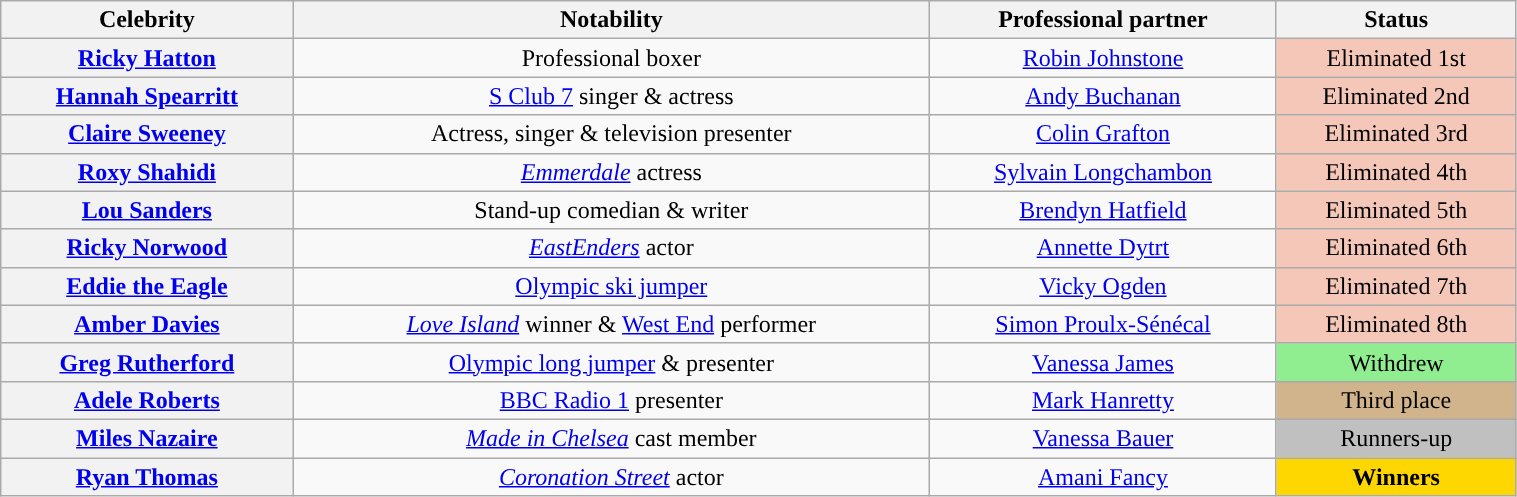<table class="wikitable sortable" style="text-align:center; width:80%">
<tr>
<th scope="col">Celebrity</th>
<th scope="col" class="unsortable">Notability</th>
<th scope="col">Professional partner</th>
<th scope="col">Status</th>
</tr>
<tr>
<th scope="row”"><a href='#'>Ricky Hatton</a></th>
<td>Professional boxer</td>
<td><a href='#'>Robin Johnstone</a></td>
<td bgcolor="f4c7b8">Eliminated 1st</td>
</tr>
<tr>
<th scope="row"><a href='#'>Hannah Spearritt</a></th>
<td><a href='#'>S Club 7</a> singer & actress</td>
<td><a href='#'>Andy Buchanan</a></td>
<td bgcolor="f4c7b8">Eliminated 2nd</td>
</tr>
<tr>
<th scope="row"><a href='#'>Claire Sweeney</a></th>
<td>Actress, singer & television presenter</td>
<td><a href='#'>Colin Grafton</a></td>
<td bgcolor="f4c7b8">Eliminated 3rd</td>
</tr>
<tr>
<th scope="row"><a href='#'>Roxy Shahidi</a></th>
<td><em><a href='#'>Emmerdale</a></em> actress</td>
<td><a href='#'>Sylvain Longchambon</a></td>
<td bgcolor="f4c7b8">Eliminated 4th</td>
</tr>
<tr>
<th scope="row"><a href='#'>Lou Sanders</a></th>
<td>Stand-up comedian & writer</td>
<td><a href='#'>Brendyn Hatfield</a></td>
<td bgcolor="f4c7b8">Eliminated 5th</td>
</tr>
<tr>
<th scope="row"><a href='#'>Ricky Norwood</a></th>
<td><em><a href='#'>EastEnders</a></em> actor</td>
<td><a href='#'>Annette Dytrt</a></td>
<td bgcolor="f4c7b8">Eliminated 6th</td>
</tr>
<tr>
<th scope="row"><a href='#'>Eddie the Eagle</a></th>
<td><a href='#'>Olympic ski jumper</a></td>
<td><a href='#'>Vicky Ogden</a></td>
<td bgcolor="f4c7b8">Eliminated 7th</td>
</tr>
<tr>
<th scope="row"><a href='#'>Amber Davies</a></th>
<td><em><a href='#'>Love Island</a></em> winner & <a href='#'>West End</a> performer</td>
<td><a href='#'>Simon Proulx-Sénécal</a></td>
<td bgcolor="f4c7b8">Eliminated 8th</td>
</tr>
<tr>
<th scope="row"><a href='#'>Greg Rutherford</a></th>
<td><a href='#'>Olympic long jumper</a> & presenter</td>
<td><a href='#'>Vanessa James</a></td>
<td bgcolor="lightgreen">Withdrew</td>
</tr>
<tr>
<th scope="row"><a href='#'>Adele Roberts</a></th>
<td><a href='#'>BBC Radio 1</a> presenter</td>
<td><a href='#'>Mark Hanretty</a></td>
<td bgcolor="tan">Third place</td>
</tr>
<tr>
<th scope="row"><a href='#'>Miles Nazaire</a></th>
<td><em><a href='#'>Made in Chelsea</a></em> cast member</td>
<td><a href='#'>Vanessa Bauer</a></td>
<td bgcolor="silver">Runners-up</td>
</tr>
<tr>
<th scope="row"><a href='#'>Ryan Thomas</a></th>
<td><em><a href='#'>Coronation Street</a></em> actor</td>
<td><a href='#'>Amani Fancy</a></td>
<td bgcolor="gold"><strong>Winners</strong></td>
</tr>
</table>
